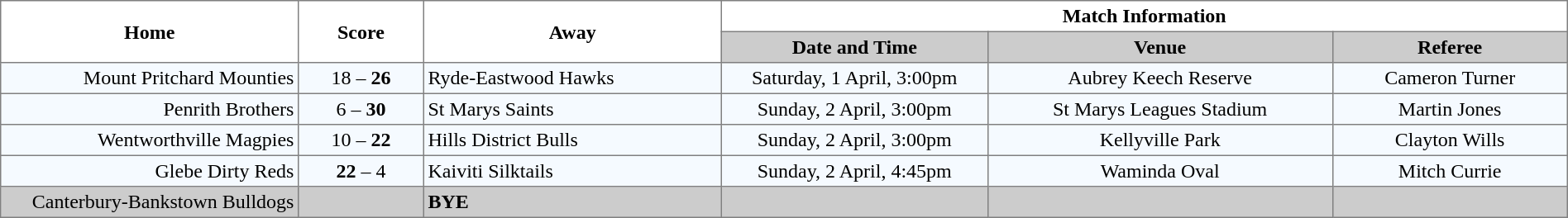<table width="100%" cellspacing="0" cellpadding="3" border="1" style="border-collapse:collapse;  text-align:center;">
<tr>
<th rowspan="2" width="19%">Home</th>
<th rowspan="2" width="8%">Score</th>
<th rowspan="2" width="19%">Away</th>
<th colspan="3">Match Information</th>
</tr>
<tr style="background:#CCCCCC">
<th width="17%">Date and Time</th>
<th width="22%">Venue</th>
<th width="50%">Referee</th>
</tr>
<tr style="text-align:center; background:#f5faff;">
<td align="right">Mount Pritchard Mounties </td>
<td>18 – <strong>26</strong></td>
<td align="left"> Ryde-Eastwood Hawks</td>
<td>Saturday, 1 April, 3:00pm</td>
<td>Aubrey Keech Reserve</td>
<td>Cameron Turner</td>
</tr>
<tr style="text-align:center; background:#f5faff;">
<td align="right">Penrith Brothers </td>
<td>6 – <strong>30</strong></td>
<td align="left"> St Marys Saints</td>
<td>Sunday, 2 April, 3:00pm</td>
<td>St Marys Leagues Stadium</td>
<td>Martin Jones</td>
</tr>
<tr style="text-align:center; background:#f5faff;">
<td align="right">Wentworthville Magpies </td>
<td>10 – <strong>22</strong></td>
<td align="left"> Hills District Bulls</td>
<td>Sunday, 2 April, 3:00pm</td>
<td>Kellyville Park</td>
<td>Clayton Wills</td>
</tr>
<tr style="text-align:center; background:#f5faff;">
<td align="right">Glebe Dirty Reds </td>
<td><strong>22</strong> – 4</td>
<td align="left"> Kaiviti Silktails</td>
<td>Sunday, 2 April, 4:45pm</td>
<td>Waminda Oval</td>
<td>Mitch Currie</td>
</tr>
<tr style="text-align:center; background:#CCCCCC;">
<td align="right">Canterbury-Bankstown Bulldogs </td>
<td></td>
<td align="left"><strong>BYE</strong></td>
<td></td>
<td></td>
<td></td>
</tr>
</table>
